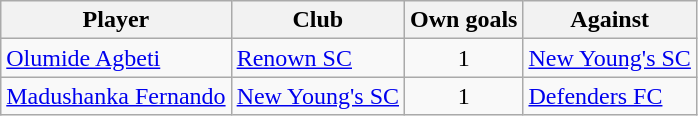<table class="wikitable" style="text-align:center">
<tr>
<th>Player</th>
<th>Club</th>
<th>Own goals</th>
<th>Against</th>
</tr>
<tr>
<td align="left"> <a href='#'>Olumide Agbeti</a></td>
<td align="left"><a href='#'>Renown SC</a></td>
<td>1</td>
<td align="left"><a href='#'>New Young's SC</a></td>
</tr>
<tr>
<td align="left"> <a href='#'>Madushanka Fernando</a></td>
<td align="left"><a href='#'>New Young's SC</a></td>
<td>1</td>
<td align="left"><a href='#'>Defenders FC</a></td>
</tr>
</table>
